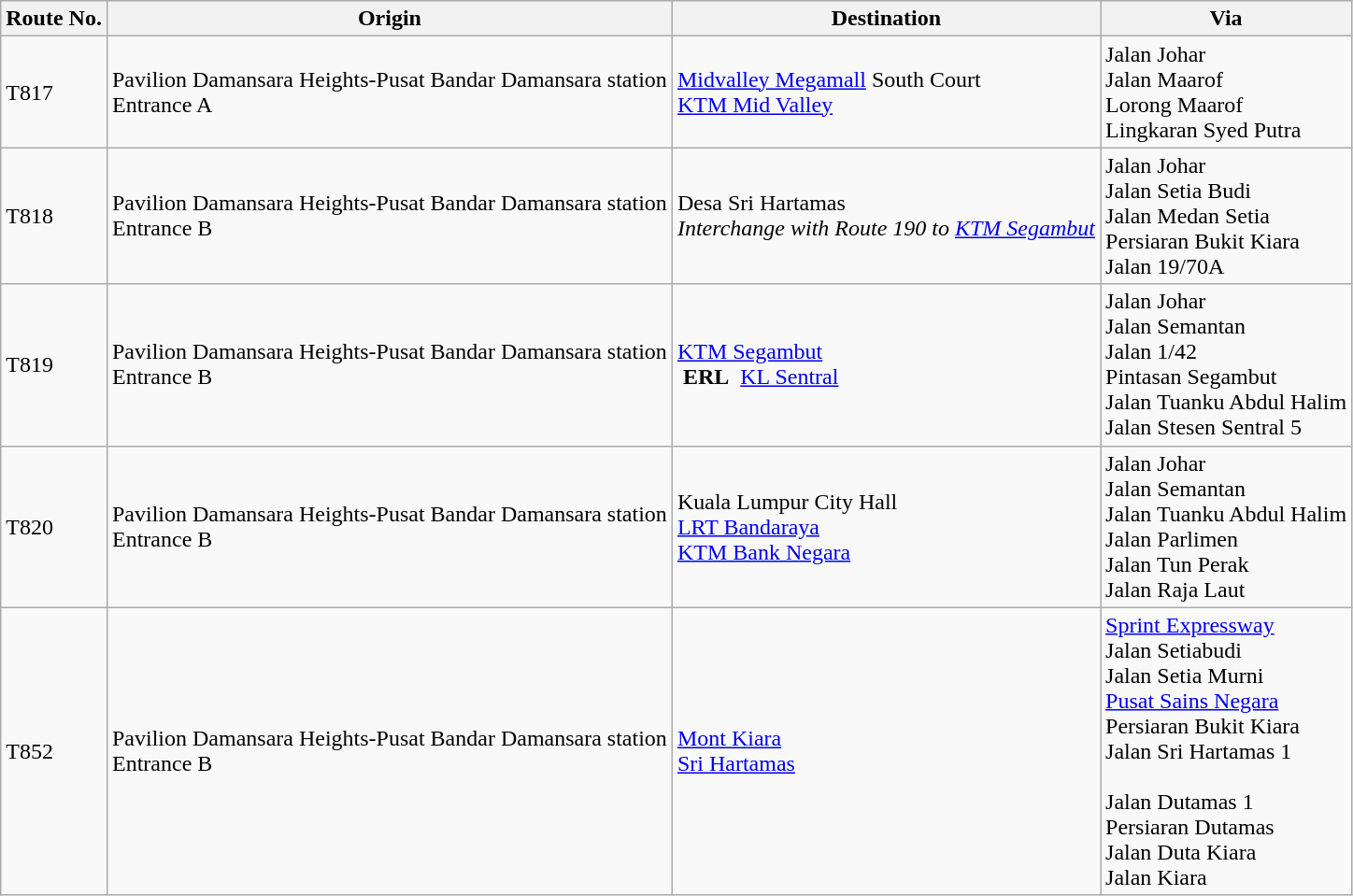<table class="wikitable">
<tr>
<th>Route No.</th>
<th>Origin</th>
<th>Destination</th>
<th>Via</th>
</tr>
<tr>
<td>T817</td>
<td> Pavilion Damansara Heights-Pusat Bandar Damansara station <br> Entrance A</td>
<td><a href='#'>Midvalley Megamall</a> South Court <br>  <a href='#'>KTM Mid Valley</a></td>
<td>Jalan Johar <br>Jalan Maarof <br> Lorong Maarof <br> Lingkaran Syed Putra</td>
</tr>
<tr>
<td>T818</td>
<td> Pavilion Damansara Heights-Pusat Bandar Damansara station <br> Entrance B</td>
<td>Desa Sri Hartamas<br><em>Interchange with Route 190 to</em>  <em><a href='#'>KTM Segambut</a></em></td>
<td>Jalan Johar <br> Jalan Setia Budi <br> Jalan Medan Setia <br> Persiaran Bukit Kiara <br> Jalan 19/70A</td>
</tr>
<tr>
<td>T819</td>
<td> Pavilion Damansara Heights-Pusat Bandar Damansara station <br> Entrance B</td>
<td> <a href='#'>KTM Segambut</a><br>    <span><span><strong> ERL</strong> </span></span> <a href='#'>KL Sentral</a></td>
<td>Jalan Johar <br> Jalan Semantan <br> Jalan 1/42<br>Pintasan Segambut<br>Jalan Tuanku Abdul Halim <br> Jalan Stesen Sentral 5</td>
</tr>
<tr>
<td>T820</td>
<td> Pavilion Damansara Heights-Pusat Bandar Damansara station <br> Entrance B</td>
<td>Kuala Lumpur City Hall<br> <a href='#'>LRT Bandaraya</a><br> <a href='#'>KTM Bank Negara</a></td>
<td>Jalan Johar <br> Jalan Semantan <br> Jalan Tuanku Abdul Halim <br> Jalan Parlimen <br> Jalan Tun Perak <br> Jalan Raja Laut</td>
</tr>
<tr>
<td>T852</td>
<td> Pavilion Damansara Heights-Pusat Bandar Damansara station <br> Entrance B</td>
<td><a href='#'>Mont Kiara</a><br><a href='#'>Sri Hartamas</a></td>
<td><a href='#'>Sprint Expressway</a> <br> Jalan Setiabudi <br> Jalan Setia Murni <br> <a href='#'>Pusat Sains Negara</a> <br> Persiaran Bukit Kiara <br> Jalan Sri Hartamas 1 <br><br>Jalan Dutamas 1 <br> Persiaran Dutamas <br> Jalan Duta Kiara <br> Jalan Kiara</td>
</tr>
</table>
